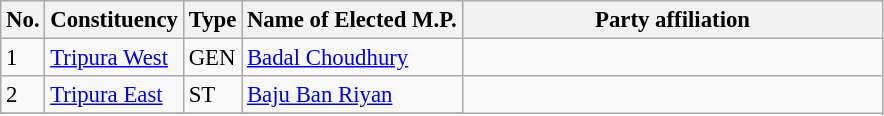<table class="wikitable" style="font-size:95%;">
<tr>
<th>No.</th>
<th>Constituency</th>
<th>Type</th>
<th>Name of Elected M.P.</th>
<th colspan="2" style="width:18em">Party affiliation</th>
</tr>
<tr>
<td>1</td>
<td><a href='#'>Tripura West</a></td>
<td>GEN</td>
<td><a href='#'>Badal Choudhury</a></td>
<td></td>
</tr>
<tr>
<td>2</td>
<td><a href='#'>Tripura East</a></td>
<td>ST</td>
<td><a href='#'>Baju Ban Riyan</a></td>
</tr>
<tr>
</tr>
</table>
